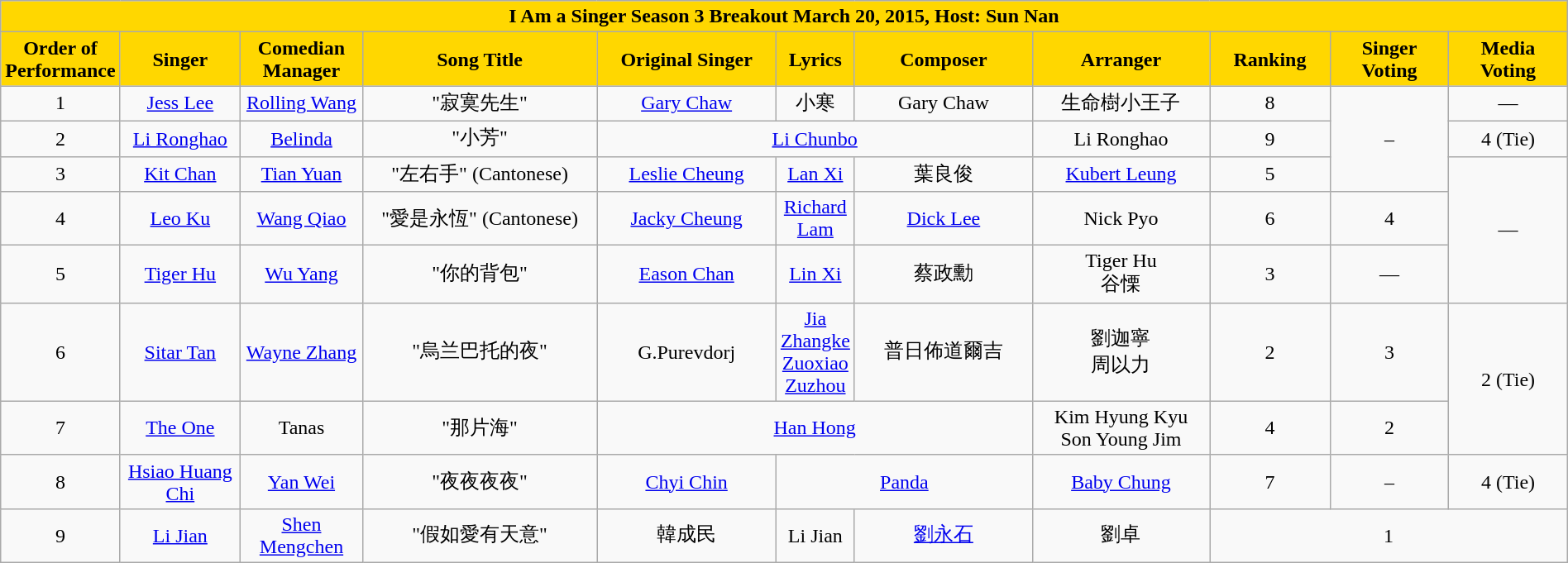<table class="wikitable sortable mw-collapsible" width="100%" style="text-align:center">
<tr align=center style="background:gold">
<td colspan="11"><div><strong>I Am a Singer Season 3 Breakout March 20, 2015, Host: Sun Nan</strong></div></td>
</tr>
<tr align=center style="background:gold">
<td style="width:7%"><strong>Order of Performance</strong></td>
<td style="width:8%"><strong>Singer</strong></td>
<td style="width:8%"><strong>Comedian Manager</strong></td>
<td style="width:16%"><strong>Song Title</strong></td>
<td style="width:12%"><strong>Original Singer</strong></td>
<td style=width:15%"><strong>Lyrics</strong></td>
<td style="width:12%"><strong>Composer</strong></td>
<td style="width:12%"><strong>Arranger</strong></td>
<td style="width:8%"><strong>Ranking</strong></td>
<td style="width:8%"><strong>Singer Voting</strong></td>
<td style="width:8%"><strong>Media Voting</strong></td>
</tr>
<tr>
<td>1</td>
<td><a href='#'>Jess Lee</a></td>
<td><a href='#'>Rolling Wang</a></td>
<td>"寂寞先生"</td>
<td><a href='#'>Gary Chaw</a></td>
<td>小寒</td>
<td>Gary Chaw</td>
<td>生命樹小王子</td>
<td>8</td>
<td rowspan="3">–</td>
<td>—</td>
</tr>
<tr>
<td>2</td>
<td><a href='#'>Li Ronghao</a></td>
<td><a href='#'>Belinda</a></td>
<td>"小芳"</td>
<td colspan="3"><a href='#'>Li Chunbo</a></td>
<td>Li Ronghao</td>
<td>9</td>
<td>4 (Tie)</td>
</tr>
<tr>
<td>3</td>
<td><a href='#'>Kit Chan</a></td>
<td><a href='#'>Tian Yuan</a></td>
<td>"左右手" (Cantonese)</td>
<td><a href='#'>Leslie Cheung</a></td>
<td><a href='#'>Lan Xi</a></td>
<td>葉良俊</td>
<td><a href='#'>Kubert Leung</a></td>
<td>5</td>
<td rowspan="3">—</td>
</tr>
<tr>
<td>4</td>
<td><a href='#'>Leo Ku</a></td>
<td><a href='#'>Wang Qiao</a></td>
<td>"愛是永恆" (Cantonese)</td>
<td><a href='#'>Jacky Cheung</a></td>
<td><a href='#'>Richard Lam</a></td>
<td><a href='#'>Dick Lee</a></td>
<td>Nick Pyo</td>
<td>6</td>
<td>4</td>
</tr>
<tr>
<td>5</td>
<td><a href='#'>Tiger Hu</a></td>
<td><a href='#'>Wu Yang</a></td>
<td>"你的背包"</td>
<td><a href='#'>Eason Chan</a></td>
<td><a href='#'>Lin Xi</a></td>
<td>蔡政勳</td>
<td>Tiger Hu<br>谷慄 </td>
<td>3</td>
<td>—</td>
</tr>
<tr>
<td>6</td>
<td><a href='#'>Sitar Tan</a></td>
<td><a href='#'>Wayne Zhang</a></td>
<td>"烏兰巴托的夜"</td>
<td>G.Purevdorj</td>
<td><a href='#'>Jia Zhangke</a><br><a href='#'>Zuoxiao Zuzhou</a></td>
<td>普日佈道爾吉</td>
<td>劉迦寧 <br>周以力</td>
<td>2</td>
<td>3</td>
<td rowspan="2">2 (Tie)</td>
</tr>
<tr>
<td>7</td>
<td><a href='#'>The One</a></td>
<td>Tanas</td>
<td>"那片海"</td>
<td colspan="3"><a href='#'>Han Hong</a></td>
<td>Kim Hyung Kyu<br>Son Young Jim</td>
<td>4</td>
<td>2</td>
</tr>
<tr>
<td>8</td>
<td><a href='#'>Hsiao Huang Chi</a></td>
<td><a href='#'>Yan Wei</a></td>
<td>"夜夜夜夜"</td>
<td><a href='#'>Chyi Chin</a></td>
<td colspan="2"><a href='#'>Panda</a></td>
<td><a href='#'>Baby Chung</a></td>
<td>7</td>
<td>–</td>
<td>4 (Tie)</td>
</tr>
<tr>
<td>9</td>
<td><a href='#'>Li Jian</a></td>
<td><a href='#'>Shen Mengchen</a></td>
<td>"假如愛有天意"</td>
<td>韓成民</td>
<td>Li Jian</td>
<td><a href='#'>劉永石</a></td>
<td>劉卓</td>
<td colspan="3">1</td>
</tr>
</table>
